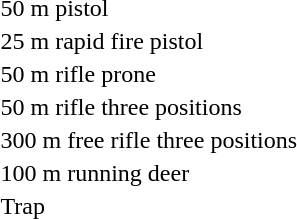<table>
<tr>
<td>50 m pistol <br></td>
<td></td>
<td></td>
<td></td>
</tr>
<tr>
<td>25 m rapid fire pistol <br></td>
<td></td>
<td></td>
<td></td>
</tr>
<tr>
<td>50 m rifle prone <br></td>
<td></td>
<td></td>
<td></td>
</tr>
<tr>
<td>50 m rifle three positions <br></td>
<td></td>
<td></td>
<td></td>
</tr>
<tr>
<td>300 m free rifle three positions <br></td>
<td></td>
<td></td>
<td></td>
</tr>
<tr>
<td>100 m running deer <br></td>
<td></td>
<td></td>
<td></td>
</tr>
<tr>
<td>Trap <br></td>
<td></td>
<td></td>
<td></td>
</tr>
</table>
